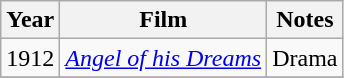<table class="wikitable">
<tr>
<th>Year</th>
<th>Film</th>
<th>Notes</th>
</tr>
<tr>
<td>1912</td>
<td><em><a href='#'>Angel of his Dreams</a></em></td>
<td>Drama</td>
</tr>
<tr>
</tr>
</table>
